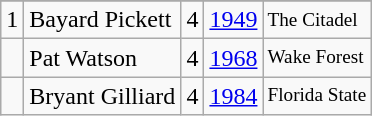<table class="wikitable">
<tr>
</tr>
<tr>
<td>1</td>
<td>Bayard Pickett</td>
<td>4</td>
<td><a href='#'>1949</a></td>
<td style="font-size:80%;">The Citadel</td>
</tr>
<tr>
<td></td>
<td>Pat Watson</td>
<td>4</td>
<td><a href='#'>1968</a></td>
<td style="font-size:80%;">Wake Forest</td>
</tr>
<tr>
<td></td>
<td>Bryant Gilliard</td>
<td>4</td>
<td><a href='#'>1984</a></td>
<td style="font-size:80%;">Florida State</td>
</tr>
</table>
